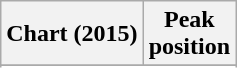<table class="wikitable sortable plainrowheaders" style="text-align:center">
<tr>
<th scope="col">Chart (2015)</th>
<th scope="col">Peak<br> position</th>
</tr>
<tr>
</tr>
<tr>
</tr>
</table>
